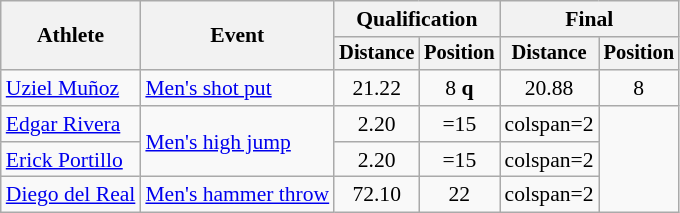<table class=wikitable style="font-size:90%">
<tr>
<th rowspan="2">Athlete</th>
<th rowspan="2">Event</th>
<th colspan="2">Qualification</th>
<th colspan="2">Final</th>
</tr>
<tr style="font-size:95%">
<th>Distance</th>
<th>Position</th>
<th>Distance</th>
<th>Position</th>
</tr>
<tr align=center>
<td align=left><a href='#'>Uziel Muñoz</a></td>
<td align=left><a href='#'>Men's shot put</a></td>
<td>21.22</td>
<td>8 <strong>q</strong></td>
<td>20.88</td>
<td>8</td>
</tr>
<tr align=center>
<td align=left><a href='#'>Edgar Rivera</a></td>
<td align=left rowspan=2><a href='#'>Men's high jump</a></td>
<td>2.20</td>
<td>=15</td>
<td>colspan=2</td>
</tr>
<tr align=center>
<td align=left><a href='#'>Erick Portillo</a></td>
<td>2.20</td>
<td>=15</td>
<td>colspan=2</td>
</tr>
<tr align=center>
<td align=left><a href='#'>Diego del Real</a></td>
<td align=left><a href='#'>Men's hammer throw</a></td>
<td>72.10</td>
<td>22</td>
<td>colspan=2</td>
</tr>
</table>
